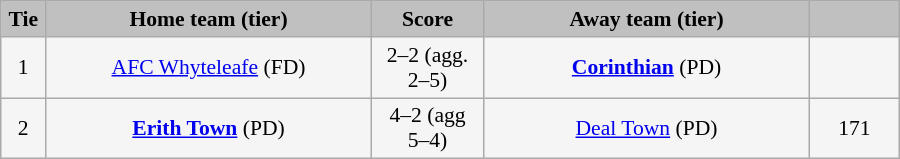<table class="wikitable" style="width: 600px; background:WhiteSmoke; text-align:center; font-size:90%">
<tr>
<td scope="col" style="width:  5.00%; background:silver;"><strong>Tie</strong></td>
<td scope="col" style="width: 36.25%; background:silver;"><strong>Home team (tier)</strong></td>
<td scope="col" style="width: 12.50%; background:silver;"><strong>Score</strong></td>
<td scope="col" style="width: 36.25%; background:silver;"><strong>Away team (tier)</strong></td>
<td scope="col" style="width: 10.00%; background:silver;"><strong></strong></td>
</tr>
<tr>
<td>1</td>
<td><a href='#'>AFC Whyteleafe</a> (FD)</td>
<td>2–2 (agg. 2–5)</td>
<td><strong><a href='#'>Corinthian</a></strong> (PD)</td>
<td></td>
</tr>
<tr>
<td>2</td>
<td><strong><a href='#'>Erith Town</a></strong> (PD)</td>
<td>4–2 (agg 5–4)</td>
<td><a href='#'>Deal Town</a> (PD)</td>
<td>171</td>
</tr>
</table>
